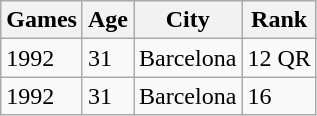<table class="wikitable">
<tr>
<th>Games</th>
<th>Age</th>
<th>City</th>
<th>Rank</th>
</tr>
<tr>
<td>1992</td>
<td>31</td>
<td>Barcelona</td>
<td>12 QR</td>
</tr>
<tr>
<td>1992</td>
<td>31</td>
<td>Barcelona</td>
<td>16</td>
</tr>
</table>
